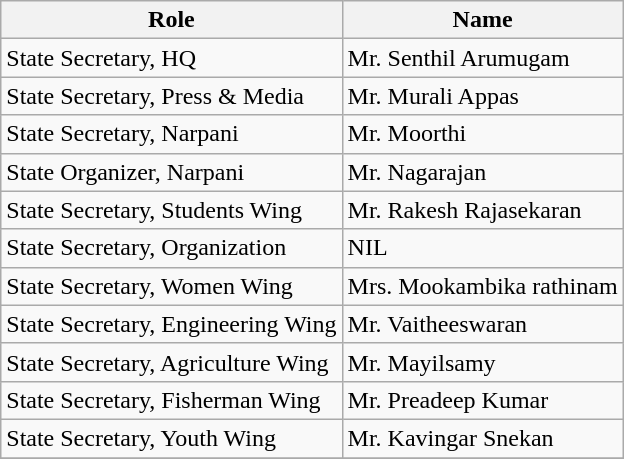<table class="wikitable">
<tr>
<th>Role</th>
<th>Name</th>
</tr>
<tr>
<td>State Secretary, HQ</td>
<td>Mr. Senthil Arumugam</td>
</tr>
<tr>
<td>State Secretary, Press & Media</td>
<td>Mr. Murali Appas</td>
</tr>
<tr>
<td>State Secretary, Narpani</td>
<td>Mr. Moorthi</td>
</tr>
<tr>
<td>State Organizer, Narpani</td>
<td>Mr. Nagarajan</td>
</tr>
<tr>
<td>State Secretary, Students Wing</td>
<td>Mr. Rakesh Rajasekaran</td>
</tr>
<tr>
<td>State Secretary, Organization</td>
<td>NIL</td>
</tr>
<tr>
<td>State Secretary, Women Wing</td>
<td>Mrs. Mookambika rathinam</td>
</tr>
<tr>
<td>State Secretary, Engineering Wing</td>
<td>Mr. Vaitheeswaran</td>
</tr>
<tr>
<td>State Secretary, Agriculture Wing</td>
<td>Mr. Mayilsamy</td>
</tr>
<tr>
<td>State Secretary, Fisherman Wing</td>
<td>Mr. Preadeep Kumar</td>
</tr>
<tr>
<td>State Secretary, Youth Wing</td>
<td>Mr. Kavingar Snekan</td>
</tr>
<tr>
</tr>
</table>
